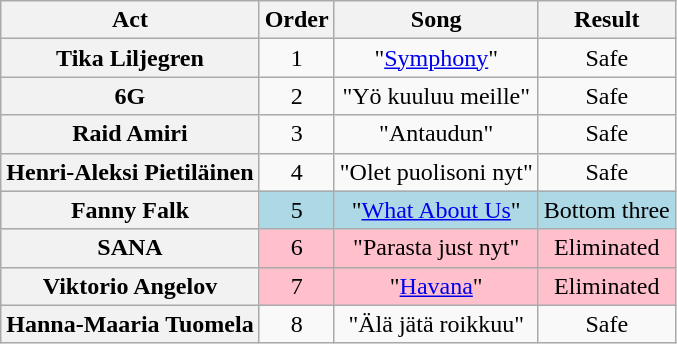<table class="wikitable plainrowheaders" style="text-align:center;">
<tr>
<th scope="col">Act</th>
<th scope="col">Order</th>
<th scope="col">Song</th>
<th scope="col">Result</th>
</tr>
<tr>
<th scope=row>Tika Liljegren</th>
<td>1</td>
<td>"<a href='#'>Symphony</a>"</td>
<td>Safe</td>
</tr>
<tr>
<th scope=row>6G</th>
<td>2</td>
<td>"Yö kuuluu meille"</td>
<td>Safe</td>
</tr>
<tr>
<th scope=row>Raid Amiri</th>
<td>3</td>
<td>"Antaudun"</td>
<td>Safe</td>
</tr>
<tr>
<th scope=row>Henri-Aleksi Pietiläinen</th>
<td>4</td>
<td>"Olet puolisoni nyt"</td>
<td>Safe</td>
</tr>
<tr style="background:lightblue;">
<th scope=row>Fanny Falk</th>
<td>5</td>
<td>"<a href='#'>What About Us</a>"</td>
<td>Bottom three</td>
</tr>
<tr style="background:pink;">
<th scope=row>SANA</th>
<td>6</td>
<td>"Parasta just nyt"</td>
<td>Eliminated</td>
</tr>
<tr style="background:pink;">
<th scope=row>Viktorio Angelov</th>
<td>7</td>
<td>"<a href='#'>Havana</a>"</td>
<td>Eliminated</td>
</tr>
<tr>
<th scope=row>Hanna-Maaria Tuomela</th>
<td>8</td>
<td>"Älä jätä roikkuu"</td>
<td>Safe</td>
</tr>
</table>
